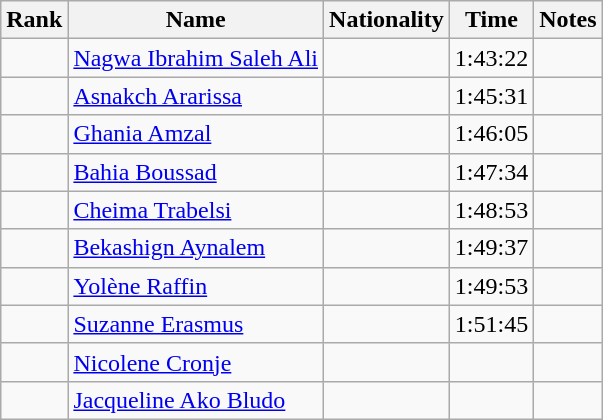<table class="wikitable sortable" style="text-align:center">
<tr>
<th>Rank</th>
<th>Name</th>
<th>Nationality</th>
<th>Time</th>
<th>Notes</th>
</tr>
<tr>
<td></td>
<td align=left><a href='#'>Nagwa Ibrahim Saleh Ali</a></td>
<td align=left></td>
<td>1:43:22</td>
<td></td>
</tr>
<tr>
<td></td>
<td align=left><a href='#'>Asnakch Ararissa</a></td>
<td align=left></td>
<td>1:45:31</td>
<td></td>
</tr>
<tr>
<td></td>
<td align=left><a href='#'>Ghania Amzal</a></td>
<td align=left></td>
<td>1:46:05</td>
<td></td>
</tr>
<tr>
<td></td>
<td align=left><a href='#'>Bahia Boussad</a></td>
<td align=left></td>
<td>1:47:34</td>
<td></td>
</tr>
<tr>
<td></td>
<td align=left><a href='#'>Cheima Trabelsi</a></td>
<td align=left></td>
<td>1:48:53</td>
<td></td>
</tr>
<tr>
<td></td>
<td align=left><a href='#'>Bekashign Aynalem</a></td>
<td align=left></td>
<td>1:49:37</td>
<td></td>
</tr>
<tr>
<td></td>
<td align=left><a href='#'>Yolène Raffin</a></td>
<td align=left></td>
<td>1:49:53</td>
<td></td>
</tr>
<tr>
<td></td>
<td align=left><a href='#'>Suzanne Erasmus</a></td>
<td align=left></td>
<td>1:51:45</td>
<td></td>
</tr>
<tr>
<td></td>
<td align=left><a href='#'>Nicolene Cronje</a></td>
<td align=left></td>
<td></td>
<td></td>
</tr>
<tr>
<td></td>
<td align=left><a href='#'>Jacqueline Ako Bludo</a></td>
<td align=left></td>
<td></td>
<td></td>
</tr>
</table>
